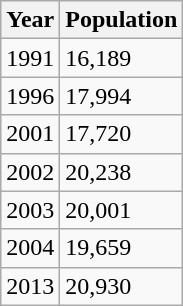<table class="wikitable">
<tr>
<th>Year</th>
<th>Population</th>
</tr>
<tr>
<td>1991</td>
<td>16,189</td>
</tr>
<tr>
<td>1996</td>
<td>17,994</td>
</tr>
<tr>
<td>2001</td>
<td>17,720</td>
</tr>
<tr>
<td>2002</td>
<td>20,238</td>
</tr>
<tr>
<td>2003</td>
<td>20,001</td>
</tr>
<tr>
<td>2004</td>
<td>19,659</td>
</tr>
<tr>
<td>2013</td>
<td>20,930</td>
</tr>
</table>
